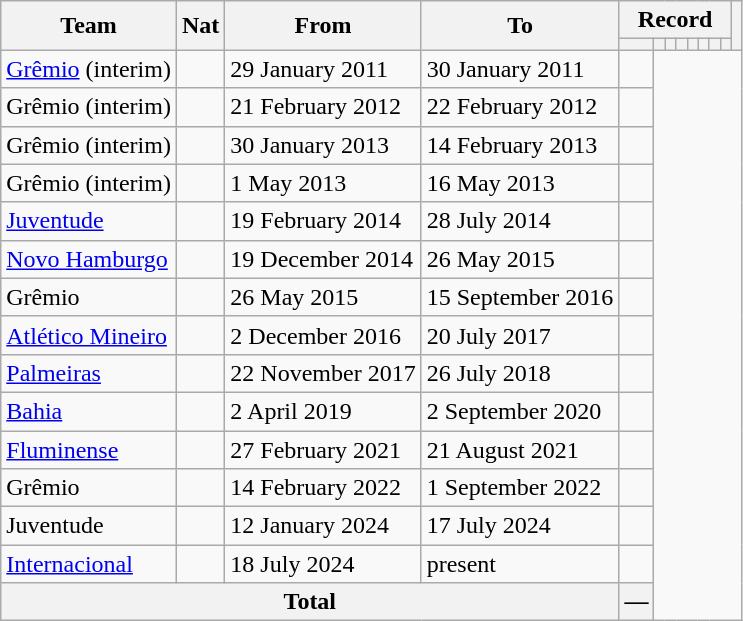<table class="wikitable" style="text-align: center">
<tr>
<th rowspan="2">Team</th>
<th rowspan="2">Nat</th>
<th rowspan="2">From</th>
<th rowspan="2">To</th>
<th colspan="8">Record</th>
<th rowspan=2></th>
</tr>
<tr>
<th></th>
<th></th>
<th></th>
<th></th>
<th></th>
<th></th>
<th></th>
<th></th>
</tr>
<tr>
<td align=left><a href='#'>Grêmio</a> (interim)</td>
<td></td>
<td align=left>29 January 2011</td>
<td align=left>30 January 2011<br></td>
<td></td>
</tr>
<tr>
<td align=left>Grêmio (interim)</td>
<td></td>
<td align=left>21 February 2012</td>
<td align=left>22 February 2012<br></td>
<td></td>
</tr>
<tr>
<td align=left>Grêmio (interim)</td>
<td></td>
<td align=left>30 January 2013</td>
<td align=left>14 February 2013<br></td>
<td></td>
</tr>
<tr>
<td align=left>Grêmio (interim)</td>
<td></td>
<td align=left>1 May 2013</td>
<td align=left>16 May 2013<br></td>
<td></td>
</tr>
<tr>
<td align=left><a href='#'>Juventude</a></td>
<td></td>
<td align=left>19 February 2014</td>
<td align=left>28 July 2014<br></td>
<td></td>
</tr>
<tr>
<td align=left><a href='#'>Novo Hamburgo</a></td>
<td></td>
<td align=left>19 December 2014</td>
<td align=left>26 May 2015<br></td>
<td></td>
</tr>
<tr>
<td align=left>Grêmio</td>
<td></td>
<td align=left>26 May 2015</td>
<td align=left>15 September 2016<br></td>
<td></td>
</tr>
<tr>
<td align=left><a href='#'>Atlético Mineiro</a></td>
<td></td>
<td align=left>2 December 2016</td>
<td align=left>20 July 2017<br></td>
<td></td>
</tr>
<tr>
<td align=left><a href='#'>Palmeiras</a></td>
<td></td>
<td align=left>22 November 2017</td>
<td align=left>26 July 2018<br></td>
<td></td>
</tr>
<tr>
<td align=left><a href='#'>Bahia</a></td>
<td></td>
<td align=left>2 April 2019</td>
<td align=left>2 September 2020<br></td>
<td></td>
</tr>
<tr>
<td align=left><a href='#'>Fluminense</a></td>
<td></td>
<td align=left>27 February 2021</td>
<td align=left>21 August 2021<br></td>
<td></td>
</tr>
<tr>
<td align=left>Grêmio</td>
<td></td>
<td align=left>14 February 2022</td>
<td align=left>1 September 2022<br></td>
<td></td>
</tr>
<tr>
<td align=left>Juventude</td>
<td></td>
<td align=left>12 January 2024</td>
<td align=left>17 July 2024<br></td>
<td></td>
</tr>
<tr>
<td align=left><a href='#'>Internacional</a></td>
<td></td>
<td align=left>18 July 2024</td>
<td align=left>present<br></td>
<td></td>
</tr>
<tr>
<th colspan="4">Total<br></th>
<th>—</th>
</tr>
</table>
